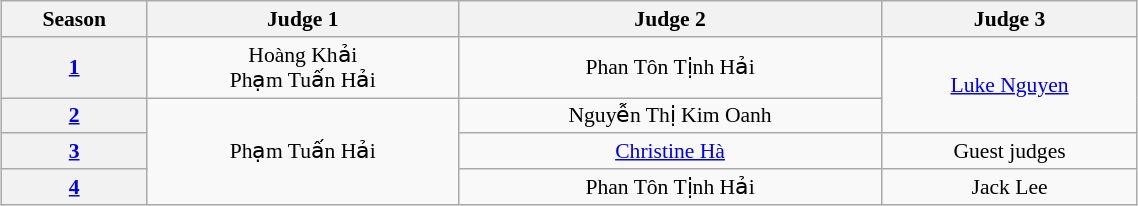<table class="wikitable" style="margin-left: auto; margin-right: auto; border: none; text-align:center; font-size:90%; width: 60%;">
<tr>
<th>Season</th>
<th>Judge 1</th>
<th>Judge 2</th>
<th>Judge 3</th>
</tr>
<tr>
<th scope="row"><a href='#'>1</a></th>
<td>Hoàng Khải<br>Phạm Tuấn Hải</td>
<td>Phan Tôn Tịnh Hải</td>
<td rowspan="2"><a href='#'>Luke Nguyen</a></td>
</tr>
<tr>
<th scope="row"><a href='#'>2</a></th>
<td rowspan="3">Phạm Tuấn Hải</td>
<td>Nguyễn Thị Kim Oanh</td>
</tr>
<tr>
<th scope="row"><a href='#'>3</a></th>
<td><a href='#'>Christine Hà</a></td>
<td>Guest judges</td>
</tr>
<tr>
<th scope="row"><a href='#'>4</a></th>
<td>Phan Tôn Tịnh Hải</td>
<td>Jack Lee</td>
</tr>
</table>
